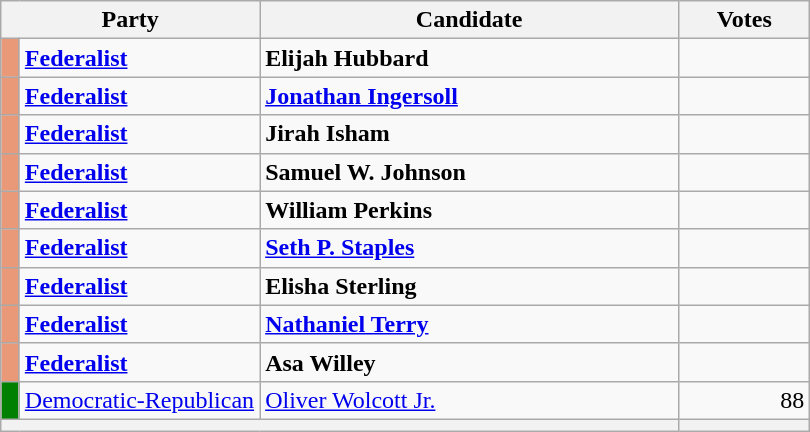<table class=wikitable>
<tr>
<th colspan=2 style="width: 130px">Party</th>
<th style="width: 17em">Candidate</th>
<th style="width: 5em">Votes</th>
</tr>
<tr>
<td style="background-color:#EA9978; width:5px;"></td>
<td><strong><a href='#'>Federalist</a></strong></td>
<td><strong>Elijah Hubbard</strong></td>
<td align=right></td>
</tr>
<tr>
<td style="background-color:#EA9978"></td>
<td><strong><a href='#'>Federalist</a></strong></td>
<td><strong><a href='#'>Jonathan Ingersoll</a></strong></td>
<td align=right></td>
</tr>
<tr>
<td style="background-color:#EA9978"></td>
<td><strong><a href='#'>Federalist</a></strong></td>
<td><strong>Jirah Isham</strong></td>
<td align=right></td>
</tr>
<tr>
<td style="background-color:#EA9978"></td>
<td><strong><a href='#'>Federalist</a></strong></td>
<td><strong>Samuel W. Johnson</strong></td>
<td align=right></td>
</tr>
<tr>
<td style="background-color:#EA9978"></td>
<td><strong><a href='#'>Federalist</a></strong></td>
<td><strong>William Perkins</strong></td>
<td align=right></td>
</tr>
<tr>
<td style="background-color:#EA9978"></td>
<td><strong><a href='#'>Federalist</a></strong></td>
<td><strong><a href='#'>Seth P. Staples</a></strong></td>
<td align=right></td>
</tr>
<tr>
<td style="background-color:#EA9978"></td>
<td><strong><a href='#'>Federalist</a></strong></td>
<td><strong>Elisha Sterling</strong></td>
<td align=right></td>
</tr>
<tr>
<td style="background-color:#EA9978"></td>
<td><strong><a href='#'>Federalist</a></strong></td>
<td><strong><a href='#'>Nathaniel Terry</a></strong></td>
<td align=right></td>
</tr>
<tr>
<td style="background-color:#EA9978"></td>
<td><strong><a href='#'>Federalist</a></strong></td>
<td><strong>Asa Willey</strong></td>
<td align=right></td>
</tr>
<tr>
<td style="background-color:#008000"></td>
<td><a href='#'>Democratic-Republican</a></td>
<td><a href='#'>Oliver Wolcott Jr.</a></td>
<td align=right>88</td>
</tr>
<tr>
<th colspan=3></th>
<th></th>
</tr>
</table>
